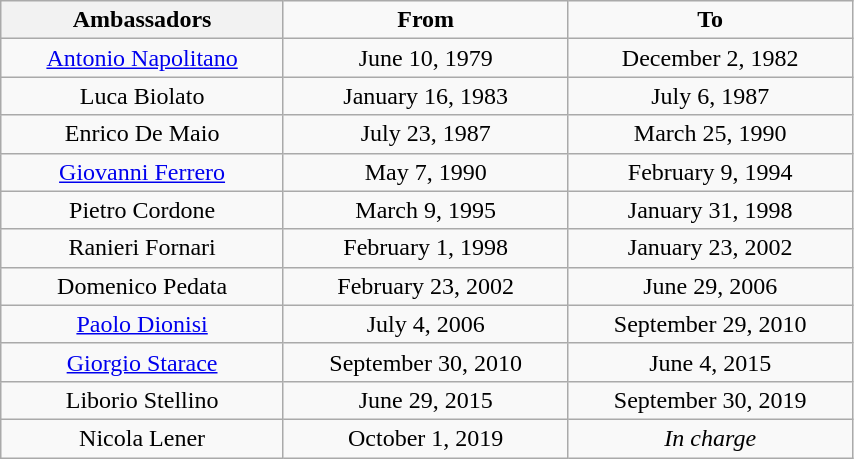<table class="wikitable" width="45%" style="text-align:center">
<tr>
<th>Ambassadors</th>
<td><strong>From</strong></td>
<td><strong>To</strong></td>
</tr>
<tr>
<td><a href='#'>Antonio Napolitano</a></td>
<td>June 10, 1979</td>
<td>December 2, 1982</td>
</tr>
<tr>
<td>Luca Biolato</td>
<td>January 16, 1983</td>
<td>July 6, 1987</td>
</tr>
<tr>
<td>Enrico De Maio</td>
<td>July 23, 1987</td>
<td>March 25, 1990</td>
</tr>
<tr>
<td><a href='#'>Giovanni Ferrero</a></td>
<td>May 7, 1990</td>
<td>February 9, 1994</td>
</tr>
<tr>
<td>Pietro Cordone</td>
<td>March 9, 1995</td>
<td>January 31, 1998</td>
</tr>
<tr>
<td>Ranieri Fornari</td>
<td>February 1, 1998</td>
<td>January 23, 2002</td>
</tr>
<tr>
<td>Domenico Pedata</td>
<td>February 23, 2002</td>
<td>June 29, 2006</td>
</tr>
<tr>
<td><a href='#'>Paolo Dionisi</a></td>
<td>July 4, 2006</td>
<td>September 29, 2010</td>
</tr>
<tr>
<td><a href='#'>Giorgio Starace</a></td>
<td>September 30, 2010</td>
<td>June 4, 2015</td>
</tr>
<tr>
<td>Liborio Stellino</td>
<td>June 29, 2015</td>
<td>September 30, 2019</td>
</tr>
<tr>
<td>Nicola Lener</td>
<td>October 1, 2019</td>
<td><em>In charge</em></td>
</tr>
</table>
